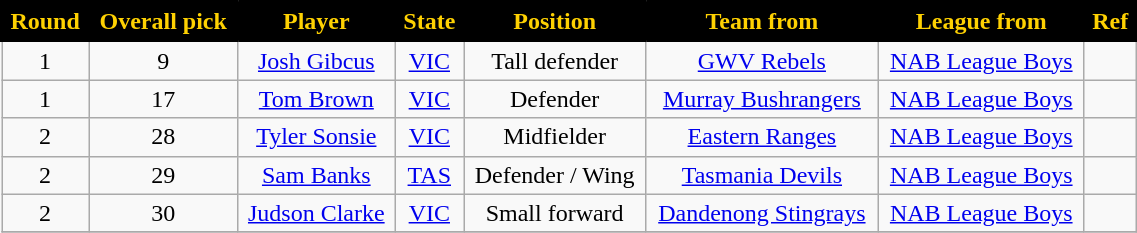<table class="wikitable" style="text-align:center; font-size:100%; width:60%">
<tr>
<th style="background:black; color:#FED102; border: solid black 2px;">Round</th>
<th style="background:black; color:#FED102; border: solid black 2px;">Overall pick</th>
<th style="background:black; color:#FED102; border: solid black 2px;">Player</th>
<th style="background:black; color:#FED102; border: solid black 2px;">State</th>
<th style="background:black; color:#FED102; border: solid black 2px;">Position</th>
<th style="background:black; color:#FED102; border: solid black 2px;">Team from</th>
<th style="background:black; color:#FED102; border: solid black 2px;">League from</th>
<th style="background:black; color:#FED102; border: solid black 2px;">Ref</th>
</tr>
<tr>
<td>1</td>
<td>9</td>
<td><a href='#'>Josh Gibcus</a></td>
<td><a href='#'>VIC</a></td>
<td>Tall defender</td>
<td><a href='#'>GWV Rebels</a></td>
<td><a href='#'>NAB League Boys</a></td>
<td></td>
</tr>
<tr>
<td>1</td>
<td>17</td>
<td><a href='#'>Tom Brown</a></td>
<td><a href='#'>VIC</a></td>
<td>Defender</td>
<td><a href='#'>Murray Bushrangers</a></td>
<td><a href='#'>NAB League Boys</a></td>
<td></td>
</tr>
<tr>
<td>2</td>
<td>28</td>
<td><a href='#'>Tyler Sonsie</a></td>
<td><a href='#'>VIC</a></td>
<td>Midfielder</td>
<td><a href='#'>Eastern Ranges</a></td>
<td><a href='#'>NAB League Boys</a></td>
<td></td>
</tr>
<tr>
<td>2</td>
<td>29</td>
<td><a href='#'>Sam Banks</a></td>
<td><a href='#'>TAS</a></td>
<td>Defender / Wing</td>
<td><a href='#'>Tasmania Devils</a></td>
<td><a href='#'>NAB League Boys</a></td>
<td></td>
</tr>
<tr>
<td>2</td>
<td>30</td>
<td><a href='#'>Judson Clarke</a></td>
<td><a href='#'>VIC</a></td>
<td>Small forward</td>
<td><a href='#'>Dandenong Stingrays</a></td>
<td><a href='#'>NAB League Boys</a></td>
<td></td>
</tr>
<tr>
</tr>
</table>
